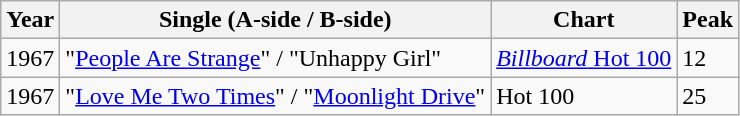<table class="wikitable">
<tr>
<th scope="col">Year</th>
<th scope="col">Single (A-side / B-side)</th>
<th scope="col">Chart</th>
<th scope="col">Peak</th>
</tr>
<tr>
<td>1967</td>
<td scope="row">"<a href='#'>People Are Strange</a>" / "Unhappy Girl"</td>
<td><a href='#'><em>Billboard</em> Hot 100</a></td>
<td>12</td>
</tr>
<tr>
<td>1967</td>
<td scope="row">"<a href='#'>Love Me Two Times</a>" / "<a href='#'>Moonlight Drive</a>"</td>
<td>Hot 100</td>
<td>25</td>
</tr>
</table>
